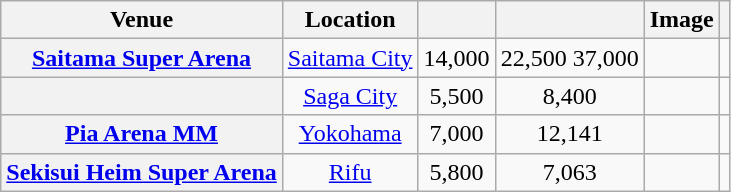<table class="wikitable plainrowheaders" style="text-align:center;">
<tr>
<th scope=col>Venue</th>
<th scope=col>Location</th>
<th scope=col></th>
<th scope=col></th>
<th scope=col>Image</th>
<th scope=col></th>
</tr>
<tr>
<th scope=row><a href='#'>Saitama Super Arena</a></th>
<td><a href='#'>Saitama City</a> </td>
<td>14,000</td>
<td>22,500  37,000 </td>
<td></td>
<td></td>
</tr>
<tr>
<th scope=row></th>
<td><a href='#'>Saga City</a> </td>
<td>5,500</td>
<td>8,400</td>
<td></td>
<td></td>
</tr>
<tr>
<th scope=row><a href='#'>Pia Arena MM</a></th>
<td><a href='#'>Yokohama</a> </td>
<td>7,000</td>
<td>12,141</td>
<td></td>
<td></td>
</tr>
<tr>
<th scope=row><a href='#'>Sekisui Heim Super Arena</a></th>
<td><a href='#'>Rifu</a> </td>
<td>5,800</td>
<td>7,063</td>
<td></td>
<td></td>
</tr>
</table>
